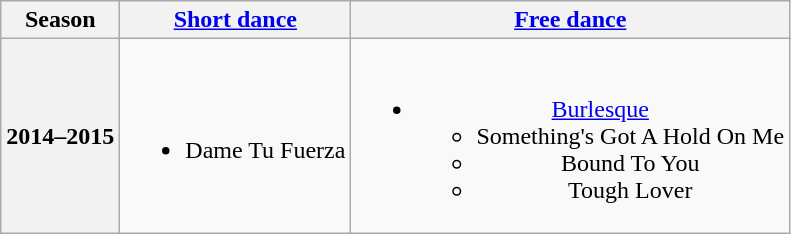<table class="wikitable" style="text-align:center">
<tr>
<th>Season</th>
<th><a href='#'>Short dance</a></th>
<th><a href='#'>Free dance</a></th>
</tr>
<tr>
<th>2014–2015</th>
<td><br><ul><li>Dame Tu Fuerza <br></li></ul></td>
<td><br><ul><li><a href='#'>Burlesque</a><ul><li>Something's Got A Hold On Me</li><li>Bound To You</li><li>Tough Lover <br></li></ul></li></ul></td>
</tr>
</table>
